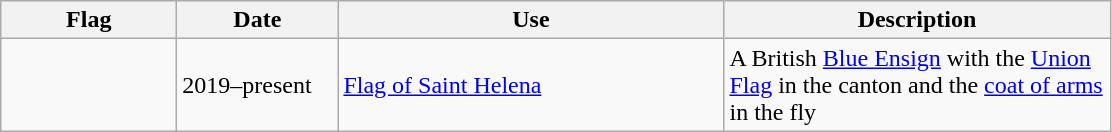<table class="wikitable">
<tr>
<th width="110">Flag</th>
<th width="100">Date</th>
<th width="250">Use</th>
<th width="250">Description</th>
</tr>
<tr>
<td></td>
<td>2019–present</td>
<td><a href='#'>Flag of Saint Helena</a></td>
<td>A British <a href='#'>Blue Ensign</a> with the <a href='#'>Union Flag</a> in the canton and the <a href='#'>coat of arms</a> in the fly</td>
</tr>
</table>
